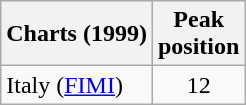<table class="wikitable">
<tr>
<th>Charts (1999)</th>
<th>Peak<br>position</th>
</tr>
<tr>
<td>Italy (<a href='#'>FIMI</a>)</td>
<td align="center">12</td>
</tr>
</table>
